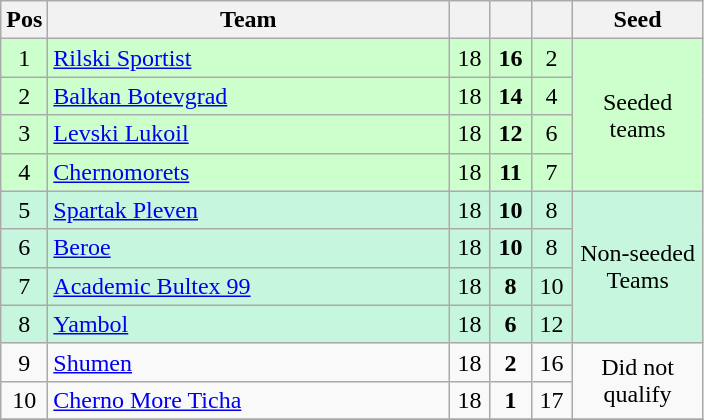<table class="wikitable" style="text-align: center;">
<tr>
<th width=15>Pos</th>
<th width=260>Team</th>
<th width=20></th>
<th width=20></th>
<th width=20></th>
<th width=80>Seed</th>
</tr>
<tr bgcolor="#cfc">
<td>1</td>
<td align="left"><a href='#'>Rilski Sportist</a></td>
<td>18</td>
<td><strong>16</strong></td>
<td>2</td>
<td rowspan=4>Seeded teams</td>
</tr>
<tr bgcolor="#cfc">
<td>2</td>
<td align="left"><a href='#'>Balkan Botevgrad</a></td>
<td>18</td>
<td><strong>14</strong></td>
<td>4</td>
</tr>
<tr bgcolor="#cfc">
<td>3</td>
<td align="left"><a href='#'>Levski Lukoil</a></td>
<td>18</td>
<td><strong>12</strong></td>
<td>6</td>
</tr>
<tr bgcolor="#cfc">
<td>4</td>
<td align="left"><a href='#'>Chernomorets</a></td>
<td>18</td>
<td><strong>11</strong></td>
<td>7</td>
</tr>
<tr bgcolor="#c6f7de">
<td>5</td>
<td align="left"><a href='#'>Spartak Pleven</a></td>
<td>18</td>
<td><strong>10</strong></td>
<td>8</td>
<td rowspan=4>Non-seeded Teams</td>
</tr>
<tr bgcolor="#c6f7de">
<td>6</td>
<td align="left"><a href='#'>Beroe</a></td>
<td>18</td>
<td><strong>10</strong></td>
<td>8</td>
</tr>
<tr bgcolor="#c6f7de">
<td>7</td>
<td align="left"><a href='#'>Academic Bultex 99</a></td>
<td>18</td>
<td><strong>8</strong></td>
<td>10</td>
</tr>
<tr bgcolor="#c6f7de">
<td>8</td>
<td align="left"><a href='#'>Yambol</a></td>
<td>18</td>
<td><strong>6</strong></td>
<td>12</td>
</tr>
<tr>
<td>9</td>
<td align="left"><a href='#'>Shumen</a></td>
<td>18</td>
<td><strong>2</strong></td>
<td>16</td>
<td rowspan=2>Did not qualify</td>
</tr>
<tr>
<td>10</td>
<td align="left"><a href='#'>Cherno More Ticha</a></td>
<td>18</td>
<td><strong>1</strong></td>
<td>17</td>
</tr>
<tr>
</tr>
</table>
